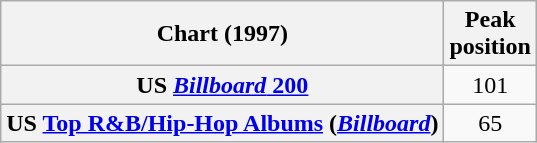<table class="wikitable sortable plainrowheaders" style="text-align:center">
<tr>
<th scope="col">Chart (1997)</th>
<th scope="col">Peak<br> position</th>
</tr>
<tr>
<th scope="row">US <a href='#'><em>Billboard</em> 200</a></th>
<td>101</td>
</tr>
<tr>
<th scope="row">US <a href='#'>Top R&B/Hip-Hop Albums</a> (<em><a href='#'>Billboard</a></em>)</th>
<td>65</td>
</tr>
</table>
